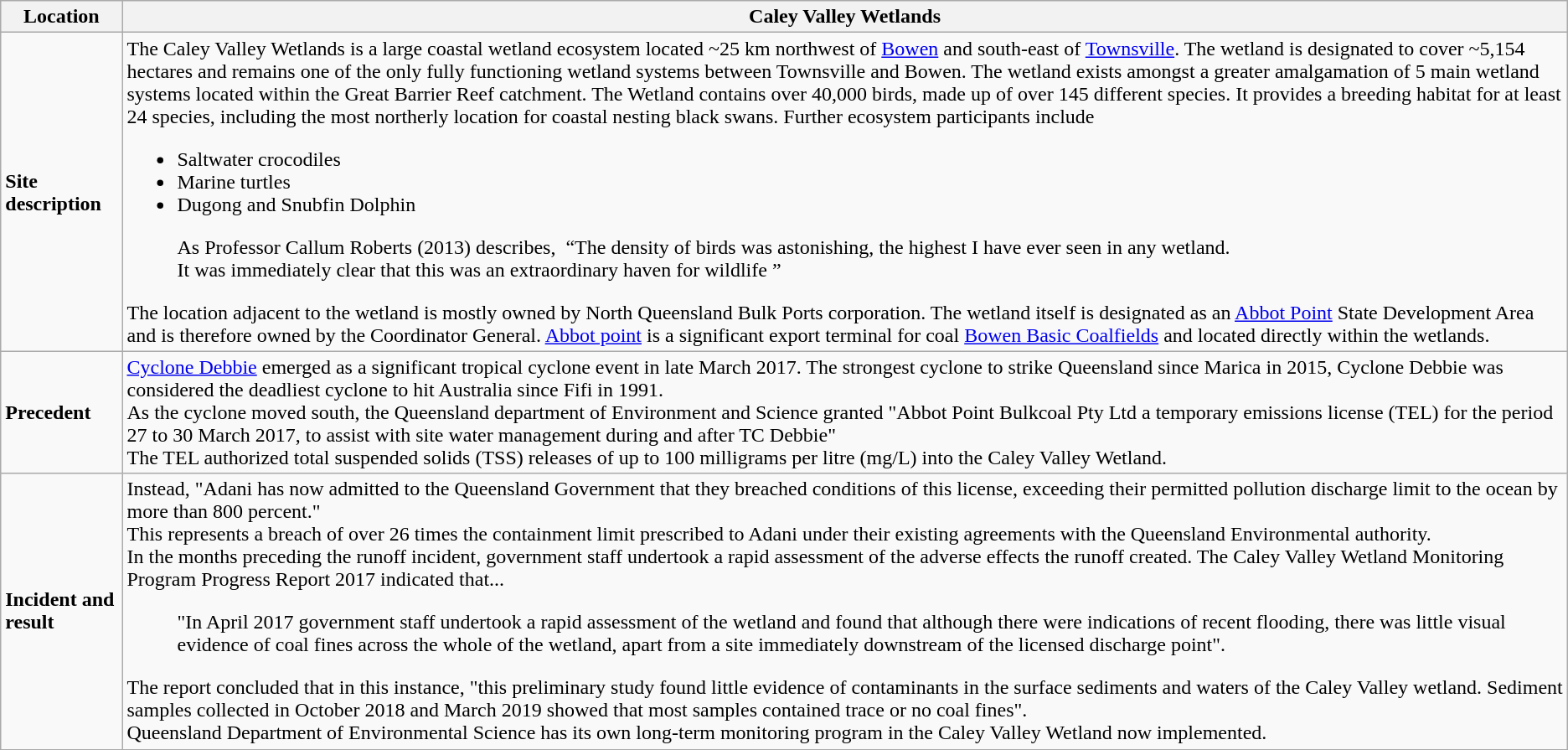<table class="wikitable">
<tr>
<th>Location</th>
<th>Caley Valley Wetlands</th>
</tr>
<tr>
<td><strong>Site description</strong></td>
<td>The Caley Valley Wetlands is a large coastal wetland ecosystem located ~25 km northwest of <a href='#'>Bowen</a> and south-east of <a href='#'>Townsville</a>. The wetland is designated to cover ~5,154 hectares and remains one of the only fully functioning wetland systems between Townsville and Bowen. The wetland exists amongst a greater amalgamation of 5 main wetland systems located within the Great Barrier Reef catchment. The Wetland contains over 40,000 birds, made up of over 145 different species. It provides a breeding habitat for at least 24 species, including the most northerly location for coastal nesting black swans. Further ecosystem participants include<br><ul><li>Saltwater crocodiles</li><li>Marine turtles  </li><li>Dugong and Snubfin Dolphin</li></ul><blockquote>As Professor Callum Roberts (2013) describes,  “The density of birds was astonishing, the highest I have ever seen in any wetland.<br>It was immediately clear that this was an extraordinary haven for wildlife ” </blockquote>The location adjacent to the wetland is mostly owned by North Queensland Bulk Ports corporation. The wetland itself is designated as an <a href='#'>Abbot Point</a> State Development Area and is therefore owned by the Coordinator General. <a href='#'>Abbot point</a> is a significant export terminal for coal <a href='#'>Bowen Basic Coalfields</a> and located directly within the wetlands.</td>
</tr>
<tr>
<td><strong>Precedent</strong></td>
<td><a href='#'>Cyclone Debbie</a> emerged as a significant tropical cyclone event in late March 2017. The strongest cyclone to strike Queensland since Marica in 2015, Cyclone Debbie was considered the deadliest cyclone to hit Australia since Fifi in 1991.<br>As the cyclone moved south, the Queensland department of Environment and Science granted "Abbot Point Bulkcoal Pty Ltd a temporary emissions license (TEL) for the period 27 to 30 March 2017, to assist with site water management during and after TC Debbie"<br>The TEL authorized total suspended solids (TSS) releases of up to 100 milligrams per litre (mg/L) into the Caley Valley Wetland.</td>
</tr>
<tr>
<td><strong>Incident and result</strong></td>
<td>Instead, "Adani has now admitted to the Queensland Government that they breached conditions of this license, exceeding their permitted pollution discharge limit to the ocean by more than 800 percent."<br>This represents a breach of over 26 times the containment limit prescribed to Adani under their existing agreements with the Queensland Environmental authority.  <br>In the months preceding the runoff incident, government staff undertook a rapid assessment of the adverse effects the runoff created. The Caley Valley Wetland Monitoring Program Progress Report 2017 indicated that... <blockquote>"In April 2017 government staff undertook a rapid assessment of the wetland and found that although there were indications of recent flooding, there was little visual evidence of coal fines across the whole of the wetland, apart from a site immediately downstream of the licensed discharge point". </blockquote>The report concluded that in this instance, "this preliminary study found little evidence of contaminants in the surface sediments and waters of the Caley Valley wetland. Sediment samples collected in October 2018 and March 2019 showed that most samples contained trace or no coal fines".<br>Queensland Department of Environmental Science has its own long-term monitoring program in the Caley Valley Wetland now implemented.</td>
</tr>
</table>
